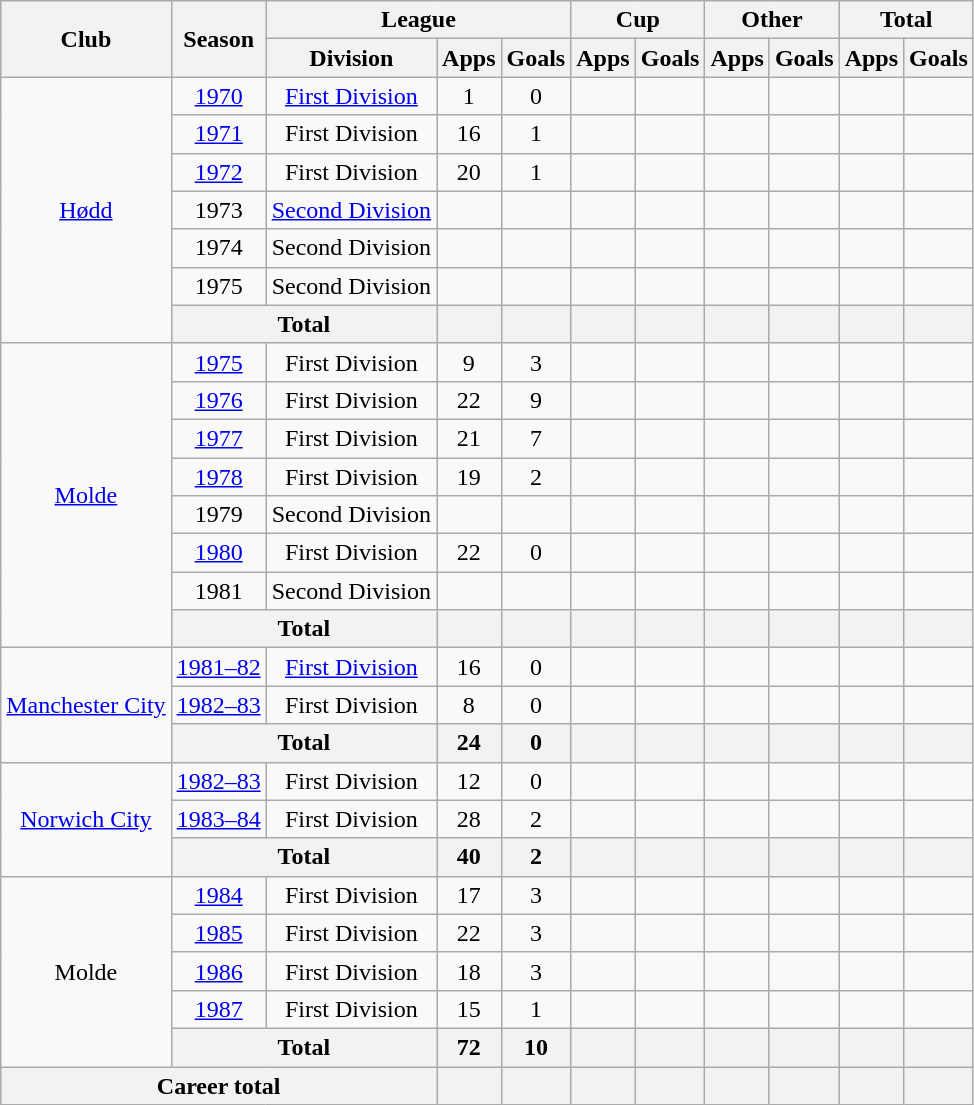<table class="wikitable" style="text-align:center">
<tr>
<th rowspan="2">Club</th>
<th rowspan="2">Season</th>
<th colspan="3">League</th>
<th colspan="2">Cup</th>
<th colspan="2">Other</th>
<th colspan="2">Total</th>
</tr>
<tr>
<th>Division</th>
<th>Apps</th>
<th>Goals</th>
<th>Apps</th>
<th>Goals</th>
<th>Apps</th>
<th>Goals</th>
<th>Apps</th>
<th>Goals</th>
</tr>
<tr>
<td rowspan="7"><a href='#'>Hødd</a></td>
<td><a href='#'>1970</a></td>
<td><a href='#'>First Division</a></td>
<td>1</td>
<td>0</td>
<td></td>
<td></td>
<td></td>
<td></td>
<td></td>
<td></td>
</tr>
<tr>
<td><a href='#'>1971</a></td>
<td>First Division</td>
<td>16</td>
<td>1</td>
<td></td>
<td></td>
<td></td>
<td></td>
<td></td>
<td></td>
</tr>
<tr>
<td><a href='#'>1972</a></td>
<td>First Division</td>
<td>20</td>
<td>1</td>
<td></td>
<td></td>
<td></td>
<td></td>
<td></td>
<td></td>
</tr>
<tr>
<td>1973</td>
<td><a href='#'>Second Division</a></td>
<td></td>
<td></td>
<td></td>
<td></td>
<td></td>
<td></td>
<td></td>
<td></td>
</tr>
<tr>
<td>1974</td>
<td>Second Division</td>
<td></td>
<td></td>
<td></td>
<td></td>
<td></td>
<td></td>
<td></td>
<td></td>
</tr>
<tr>
<td>1975</td>
<td>Second Division</td>
<td></td>
<td></td>
<td></td>
<td></td>
<td></td>
<td></td>
<td></td>
<td></td>
</tr>
<tr>
<th colspan="2">Total</th>
<th></th>
<th></th>
<th></th>
<th></th>
<th></th>
<th></th>
<th></th>
<th></th>
</tr>
<tr>
<td rowspan="8"><a href='#'>Molde</a></td>
<td><a href='#'>1975</a></td>
<td>First Division</td>
<td>9</td>
<td>3</td>
<td></td>
<td></td>
<td></td>
<td></td>
<td></td>
<td></td>
</tr>
<tr>
<td><a href='#'>1976</a></td>
<td>First Division</td>
<td>22</td>
<td>9</td>
<td></td>
<td></td>
<td></td>
<td></td>
<td></td>
<td></td>
</tr>
<tr>
<td><a href='#'>1977</a></td>
<td>First Division</td>
<td>21</td>
<td>7</td>
<td></td>
<td></td>
<td></td>
<td></td>
<td></td>
<td></td>
</tr>
<tr>
<td><a href='#'>1978</a></td>
<td>First Division</td>
<td>19</td>
<td>2</td>
<td></td>
<td></td>
<td></td>
<td></td>
<td></td>
<td></td>
</tr>
<tr>
<td>1979</td>
<td>Second Division</td>
<td></td>
<td></td>
<td></td>
<td></td>
<td></td>
<td></td>
<td></td>
<td></td>
</tr>
<tr>
<td><a href='#'>1980</a></td>
<td>First Division</td>
<td>22</td>
<td>0</td>
<td></td>
<td></td>
<td></td>
<td></td>
<td></td>
<td></td>
</tr>
<tr>
<td>1981</td>
<td>Second Division</td>
<td></td>
<td></td>
<td></td>
<td></td>
<td></td>
<td></td>
<td></td>
<td></td>
</tr>
<tr>
<th colspan="2">Total</th>
<th></th>
<th></th>
<th></th>
<th></th>
<th></th>
<th></th>
<th></th>
<th></th>
</tr>
<tr>
<td rowspan="3"><a href='#'>Manchester City</a></td>
<td><a href='#'>1981–82</a></td>
<td><a href='#'>First Division</a></td>
<td>16</td>
<td>0</td>
<td></td>
<td></td>
<td></td>
<td></td>
<td></td>
<td></td>
</tr>
<tr>
<td><a href='#'>1982–83</a></td>
<td>First Division</td>
<td>8</td>
<td>0</td>
<td></td>
<td></td>
<td></td>
<td></td>
<td></td>
<td></td>
</tr>
<tr>
<th colspan="2">Total</th>
<th>24</th>
<th>0</th>
<th></th>
<th></th>
<th></th>
<th></th>
<th></th>
<th></th>
</tr>
<tr>
<td rowspan="3"><a href='#'>Norwich City</a></td>
<td><a href='#'>1982–83</a></td>
<td>First Division</td>
<td>12</td>
<td>0</td>
<td></td>
<td></td>
<td></td>
<td></td>
<td></td>
<td></td>
</tr>
<tr>
<td><a href='#'>1983–84</a></td>
<td>First Division</td>
<td>28</td>
<td>2</td>
<td></td>
<td></td>
<td></td>
<td></td>
<td></td>
<td></td>
</tr>
<tr>
<th colspan="2">Total</th>
<th>40</th>
<th>2</th>
<th></th>
<th></th>
<th></th>
<th></th>
<th></th>
<th></th>
</tr>
<tr>
<td rowspan="5">Molde</td>
<td><a href='#'>1984</a></td>
<td>First Division</td>
<td>17</td>
<td>3</td>
<td></td>
<td></td>
<td></td>
<td></td>
<td></td>
<td></td>
</tr>
<tr>
<td><a href='#'>1985</a></td>
<td>First Division</td>
<td>22</td>
<td>3</td>
<td></td>
<td></td>
<td></td>
<td></td>
<td></td>
<td></td>
</tr>
<tr>
<td><a href='#'>1986</a></td>
<td>First Division</td>
<td>18</td>
<td>3</td>
<td></td>
<td></td>
<td></td>
<td></td>
<td></td>
<td></td>
</tr>
<tr>
<td><a href='#'>1987</a></td>
<td>First Division</td>
<td>15</td>
<td>1</td>
<td></td>
<td></td>
<td></td>
<td></td>
<td></td>
<td></td>
</tr>
<tr>
<th colspan="2">Total</th>
<th>72</th>
<th>10</th>
<th></th>
<th></th>
<th></th>
<th></th>
<th></th>
<th></th>
</tr>
<tr>
<th colspan="3">Career total</th>
<th></th>
<th></th>
<th></th>
<th></th>
<th></th>
<th></th>
<th></th>
<th></th>
</tr>
</table>
